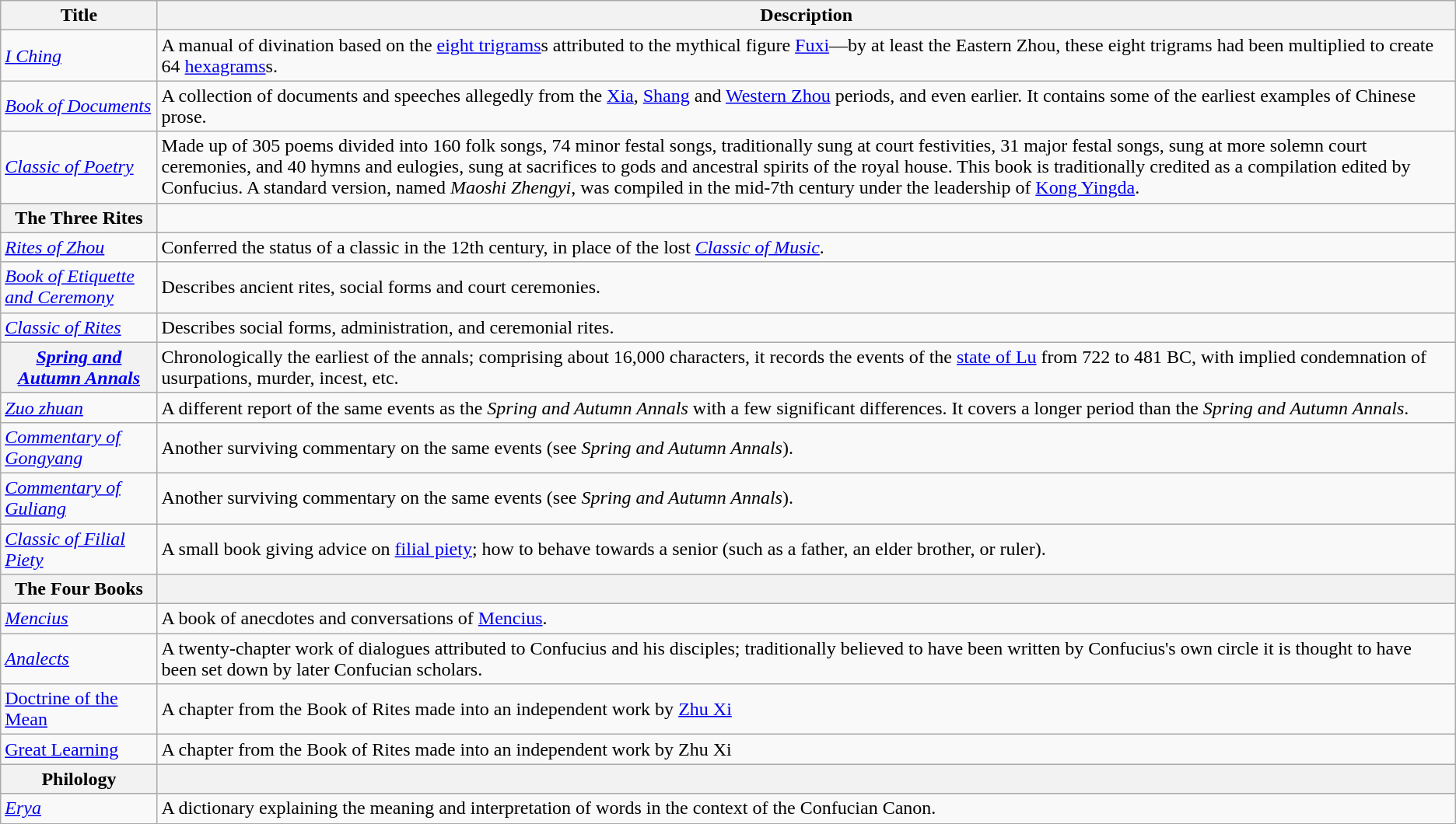<table class=wikitable>
<tr>
<th>Title</th>
<th>Description</th>
</tr>
<tr>
<td><em><a href='#'>I Ching</a></em></td>
<td>A manual of divination based on the <a href='#'>eight trigrams</a>s attributed to the mythical figure <a href='#'>Fuxi</a>—by at least the Eastern Zhou, these eight trigrams had been multiplied to create 64 <a href='#'>hexagrams</a>s.</td>
</tr>
<tr>
<td><em><a href='#'>Book of Documents</a></em></td>
<td>A collection of documents and speeches allegedly from the <a href='#'>Xia</a>, <a href='#'>Shang</a> and <a href='#'>Western Zhou</a> periods, and even earlier. It contains some of the earliest examples of Chinese prose.</td>
</tr>
<tr>
<td><em><a href='#'>Classic of Poetry</a></em></td>
<td>Made up of 305 poems divided into 160 folk songs, 74 minor festal songs, traditionally sung at court festivities, 31 major festal songs, sung at more solemn court ceremonies, and 40 hymns and eulogies, sung at sacrifices to gods and ancestral spirits of the royal house. This book is traditionally credited as a compilation edited by Confucius. A standard version, named <em>Maoshi Zhengyi</em>, was compiled in the mid-7th century under the leadership of <a href='#'>Kong Yingda</a>.</td>
</tr>
<tr>
<th>The Three Rites</th>
<td></td>
</tr>
<tr>
<td><em><a href='#'>Rites of Zhou</a></em></td>
<td>Conferred the status of a classic in the 12th century, in place of the lost <em><a href='#'>Classic of Music</a></em>.</td>
</tr>
<tr>
<td><em><a href='#'>Book of Etiquette and Ceremony</a></em></td>
<td>Describes ancient rites, social forms and court ceremonies.</td>
</tr>
<tr>
<td><em><a href='#'>Classic of Rites</a></em></td>
<td>Describes social forms, administration, and ceremonial rites.</td>
</tr>
<tr>
<th><em><a href='#'>Spring and Autumn Annals</a></em></th>
<td>Chronologically the earliest of the annals; comprising about 16,000 characters, it records the events of the <a href='#'>state of Lu</a> from 722 to 481 BC, with implied condemnation of usurpations, murder, incest, etc.</td>
</tr>
<tr>
<td><em><a href='#'>Zuo zhuan</a></em></td>
<td>A different report of the same events as the <em>Spring and Autumn Annals</em> with a few significant differences. It covers a longer period than the <em>Spring and Autumn Annals</em>.</td>
</tr>
<tr>
<td><em><a href='#'>Commentary of Gongyang</a></em></td>
<td>Another surviving commentary on the same events (see <em>Spring and Autumn Annals</em>).</td>
</tr>
<tr>
<td><em><a href='#'>Commentary of Guliang</a></em></td>
<td>Another surviving commentary on the same events (see <em>Spring and Autumn Annals</em>).</td>
</tr>
<tr>
<td><em><a href='#'>Classic of Filial Piety</a></em></td>
<td>A small book giving advice on <a href='#'>filial piety</a>; how to behave towards a senior (such as a father, an elder brother, or ruler).</td>
</tr>
<tr>
<th>The Four Books</th>
<th></th>
</tr>
<tr>
<td><em><a href='#'>Mencius</a></em></td>
<td>A book of anecdotes and conversations of <a href='#'>Mencius</a>.</td>
</tr>
<tr>
<td><em><a href='#'>Analects</a></em></td>
<td>A twenty-chapter work of dialogues attributed to Confucius and his disciples; traditionally believed to have been written by Confucius's own circle it is thought to have been set down by later Confucian scholars.</td>
</tr>
<tr>
<td><a href='#'>Doctrine of the Mean</a></td>
<td>A chapter from the Book of Rites made into an independent work by <a href='#'>Zhu Xi</a></td>
</tr>
<tr>
<td><a href='#'>Great Learning</a></td>
<td>A chapter from the Book of Rites made into an independent work by Zhu Xi</td>
</tr>
<tr>
<th>Philology</th>
<th></th>
</tr>
<tr>
<td><em><a href='#'>Erya</a></em></td>
<td>A dictionary explaining the meaning and interpretation of words in the context of the Confucian Canon.</td>
</tr>
</table>
